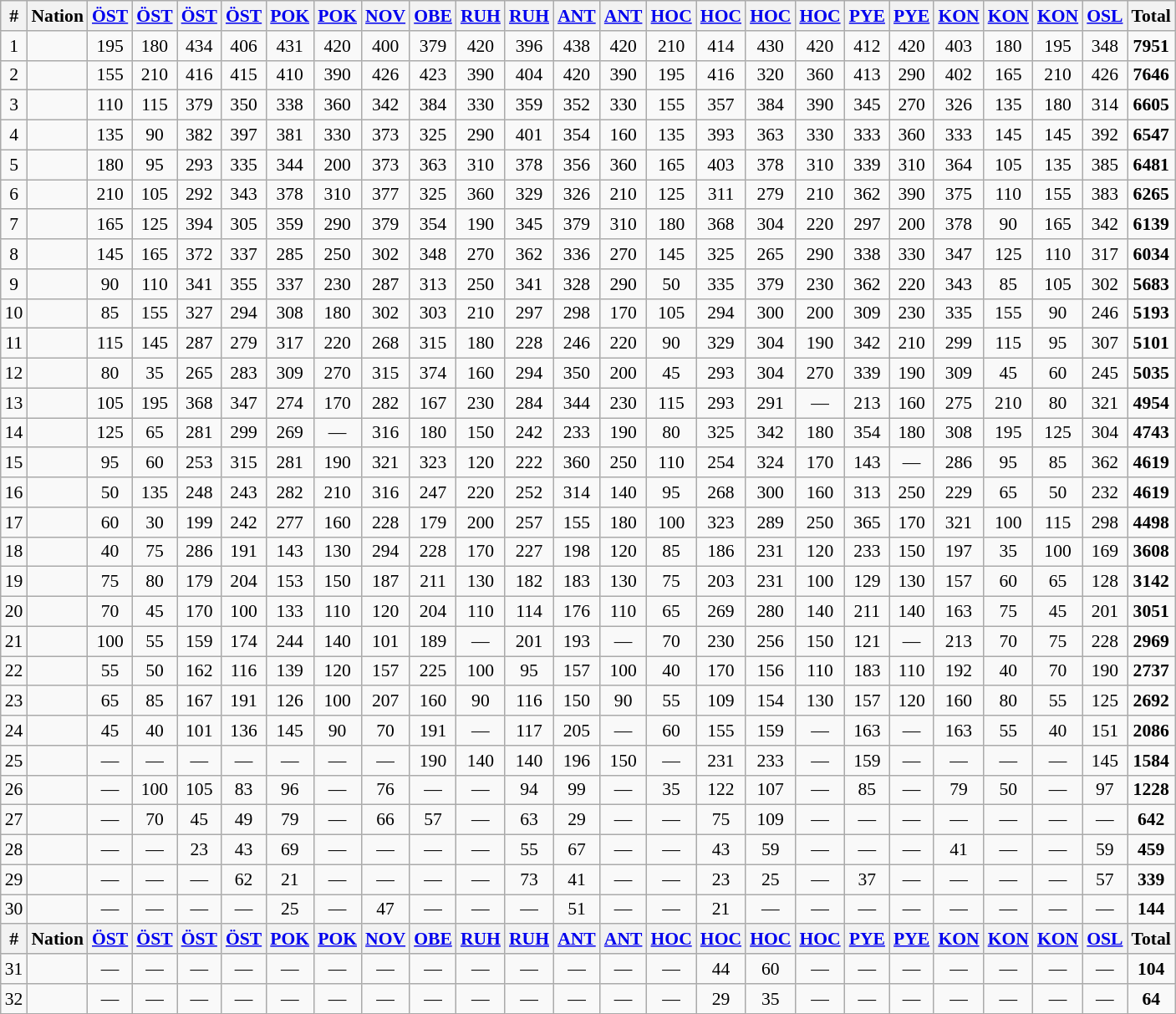<table class="wikitable" style="text-align:center;font-size:90%">
<tr>
<th>#</th>
<th>Nation</th>
<th><a href='#'>ÖST</a> <br> </th>
<th><a href='#'>ÖST</a> <br> </th>
<th><a href='#'>ÖST</a> <br> </th>
<th><a href='#'>ÖST</a> <br> </th>
<th><a href='#'>POK</a> <br> </th>
<th><a href='#'>POK</a> <br> </th>
<th><a href='#'>NOV</a> <br> </th>
<th><a href='#'>OBE</a> <br> </th>
<th><a href='#'>RUH</a> <br> </th>
<th><a href='#'>RUH</a> <br> </th>
<th><a href='#'>ANT</a> <br> </th>
<th><a href='#'>ANT</a> <br> </th>
<th><a href='#'>HOC</a> <br> </th>
<th><a href='#'>HOC</a> <br> </th>
<th><a href='#'>HOC</a> <br> </th>
<th><a href='#'>HOC</a> <br> </th>
<th><a href='#'>PYE</a> <br> </th>
<th><a href='#'>PYE</a> <br> </th>
<th><a href='#'>KON</a> <br> </th>
<th><a href='#'>KON</a> <br> </th>
<th><a href='#'>KON</a> <br> </th>
<th><a href='#'>OSL</a> <br> </th>
<th><strong>Total</strong> </th>
</tr>
<tr>
<td>1</td>
<td align="left"></td>
<td>195</td>
<td>180</td>
<td>434</td>
<td>406</td>
<td>431</td>
<td>420</td>
<td>400</td>
<td>379</td>
<td>420</td>
<td>396</td>
<td>438</td>
<td>420</td>
<td>210</td>
<td>414</td>
<td>430</td>
<td>420</td>
<td>412</td>
<td>420</td>
<td>403</td>
<td>180</td>
<td>195</td>
<td>348</td>
<td><strong>7951</strong></td>
</tr>
<tr>
<td>2</td>
<td align="left"></td>
<td>155</td>
<td>210</td>
<td>416</td>
<td>415</td>
<td>410</td>
<td>390</td>
<td>426</td>
<td>423</td>
<td>390</td>
<td>404</td>
<td>420</td>
<td>390</td>
<td>195</td>
<td>416</td>
<td>320</td>
<td>360</td>
<td>413</td>
<td>290</td>
<td>402</td>
<td>165</td>
<td>210</td>
<td>426</td>
<td><strong>7646</strong></td>
</tr>
<tr>
<td>3</td>
<td align="left"></td>
<td>110</td>
<td>115</td>
<td>379</td>
<td>350</td>
<td>338</td>
<td>360</td>
<td>342</td>
<td>384</td>
<td>330</td>
<td>359</td>
<td>352</td>
<td>330</td>
<td>155</td>
<td>357</td>
<td>384</td>
<td>390</td>
<td>345</td>
<td>270</td>
<td>326</td>
<td>135</td>
<td>180</td>
<td>314</td>
<td><strong>6605</strong></td>
</tr>
<tr>
<td>4</td>
<td align="left"></td>
<td>135</td>
<td>90</td>
<td>382</td>
<td>397</td>
<td>381</td>
<td>330</td>
<td>373</td>
<td>325</td>
<td>290</td>
<td>401</td>
<td>354</td>
<td>160</td>
<td>135</td>
<td>393</td>
<td>363</td>
<td>330</td>
<td>333</td>
<td>360</td>
<td>333</td>
<td>145</td>
<td>145</td>
<td>392</td>
<td><strong>6547</strong></td>
</tr>
<tr>
<td>5</td>
<td align="left"></td>
<td>180</td>
<td>95</td>
<td>293</td>
<td>335</td>
<td>344</td>
<td>200</td>
<td>373</td>
<td>363</td>
<td>310</td>
<td>378</td>
<td>356</td>
<td>360</td>
<td>165</td>
<td>403</td>
<td>378</td>
<td>310</td>
<td>339</td>
<td>310</td>
<td>364</td>
<td>105</td>
<td>135</td>
<td>385</td>
<td><strong>6481</strong></td>
</tr>
<tr>
<td>6</td>
<td align="left"></td>
<td>210</td>
<td>105</td>
<td>292</td>
<td>343</td>
<td>378</td>
<td>310</td>
<td>377</td>
<td>325</td>
<td>360</td>
<td>329</td>
<td>326</td>
<td>210</td>
<td>125</td>
<td>311</td>
<td>279</td>
<td>210</td>
<td>362</td>
<td>390</td>
<td>375</td>
<td>110</td>
<td>155</td>
<td>383</td>
<td><strong>6265</strong></td>
</tr>
<tr>
<td>7</td>
<td align="left"></td>
<td>165</td>
<td>125</td>
<td>394</td>
<td>305</td>
<td>359</td>
<td>290</td>
<td>379</td>
<td>354</td>
<td>190</td>
<td>345</td>
<td>379</td>
<td>310</td>
<td>180</td>
<td>368</td>
<td>304</td>
<td>220</td>
<td>297</td>
<td>200</td>
<td>378</td>
<td>90</td>
<td>165</td>
<td>342</td>
<td><strong>6139</strong></td>
</tr>
<tr>
<td>8</td>
<td align="left"></td>
<td>145</td>
<td>165</td>
<td>372</td>
<td>337</td>
<td>285</td>
<td>250</td>
<td>302</td>
<td>348</td>
<td>270</td>
<td>362</td>
<td>336</td>
<td>270</td>
<td>145</td>
<td>325</td>
<td>265</td>
<td>290</td>
<td>338</td>
<td>330</td>
<td>347</td>
<td>125</td>
<td>110</td>
<td>317</td>
<td><strong>6034</strong></td>
</tr>
<tr>
<td>9</td>
<td align="left"></td>
<td>90</td>
<td>110</td>
<td>341</td>
<td>355</td>
<td>337</td>
<td>230</td>
<td>287</td>
<td>313</td>
<td>250</td>
<td>341</td>
<td>328</td>
<td>290</td>
<td>50</td>
<td>335</td>
<td>379</td>
<td>230</td>
<td>362</td>
<td>220</td>
<td>343</td>
<td>85</td>
<td>105</td>
<td>302</td>
<td><strong>5683</strong></td>
</tr>
<tr>
<td>10</td>
<td align="left"></td>
<td>85</td>
<td>155</td>
<td>327</td>
<td>294</td>
<td>308</td>
<td>180</td>
<td>302</td>
<td>303</td>
<td>210</td>
<td>297</td>
<td>298</td>
<td>170</td>
<td>105</td>
<td>294</td>
<td>300</td>
<td>200</td>
<td>309</td>
<td>230</td>
<td>335</td>
<td>155</td>
<td>90</td>
<td>246</td>
<td><strong>5193</strong></td>
</tr>
<tr>
<td>11</td>
<td align="left"></td>
<td>115</td>
<td>145</td>
<td>287</td>
<td>279</td>
<td>317</td>
<td>220</td>
<td>268</td>
<td>315</td>
<td>180</td>
<td>228</td>
<td>246</td>
<td>220</td>
<td>90</td>
<td>329</td>
<td>304</td>
<td>190</td>
<td>342</td>
<td>210</td>
<td>299</td>
<td>115</td>
<td>95</td>
<td>307</td>
<td><strong>5101</strong></td>
</tr>
<tr>
<td>12</td>
<td align="left"></td>
<td>80</td>
<td>35</td>
<td>265</td>
<td>283</td>
<td>309</td>
<td>270</td>
<td>315</td>
<td>374</td>
<td>160</td>
<td>294</td>
<td>350</td>
<td>200</td>
<td>45</td>
<td>293</td>
<td>304</td>
<td>270</td>
<td>339</td>
<td>190</td>
<td>309</td>
<td>45</td>
<td>60</td>
<td>245</td>
<td><strong>5035</strong></td>
</tr>
<tr>
<td>13</td>
<td align="left"></td>
<td>105</td>
<td>195</td>
<td>368</td>
<td>347</td>
<td>274</td>
<td>170</td>
<td>282</td>
<td>167</td>
<td>230</td>
<td>284</td>
<td>344</td>
<td>230</td>
<td>115</td>
<td>293</td>
<td>291</td>
<td>—</td>
<td>213</td>
<td>160</td>
<td>275</td>
<td>210</td>
<td>80</td>
<td>321</td>
<td><strong>4954</strong></td>
</tr>
<tr>
<td>14</td>
<td align="left"></td>
<td>125</td>
<td>65</td>
<td>281</td>
<td>299</td>
<td>269</td>
<td>—</td>
<td>316</td>
<td>180</td>
<td>150</td>
<td>242</td>
<td>233</td>
<td>190</td>
<td>80</td>
<td>325</td>
<td>342</td>
<td>180</td>
<td>354</td>
<td>180</td>
<td>308</td>
<td>195</td>
<td>125</td>
<td>304</td>
<td><strong>4743</strong></td>
</tr>
<tr>
<td>15</td>
<td align="left"></td>
<td>95</td>
<td>60</td>
<td>253</td>
<td>315</td>
<td>281</td>
<td>190</td>
<td>321</td>
<td>323</td>
<td>120</td>
<td>222</td>
<td>360</td>
<td>250</td>
<td>110</td>
<td>254</td>
<td>324</td>
<td>170</td>
<td>143</td>
<td>—</td>
<td>286</td>
<td>95</td>
<td>85</td>
<td>362</td>
<td><strong>4619</strong></td>
</tr>
<tr>
<td>16</td>
<td align="left"></td>
<td>50</td>
<td>135</td>
<td>248</td>
<td>243</td>
<td>282</td>
<td>210</td>
<td>316</td>
<td>247</td>
<td>220</td>
<td>252</td>
<td>314</td>
<td>140</td>
<td>95</td>
<td>268</td>
<td>300</td>
<td>160</td>
<td>313</td>
<td>250</td>
<td>229</td>
<td>65</td>
<td>50</td>
<td>232</td>
<td><strong>4619</strong></td>
</tr>
<tr>
<td>17</td>
<td align="left"></td>
<td>60</td>
<td>30</td>
<td>199</td>
<td>242</td>
<td>277</td>
<td>160</td>
<td>228</td>
<td>179</td>
<td>200</td>
<td>257</td>
<td>155</td>
<td>180</td>
<td>100</td>
<td>323</td>
<td>289</td>
<td>250</td>
<td>365</td>
<td>170</td>
<td>321</td>
<td>100</td>
<td>115</td>
<td>298</td>
<td><strong>4498</strong></td>
</tr>
<tr>
<td>18</td>
<td align="left"></td>
<td>40</td>
<td>75</td>
<td>286</td>
<td>191</td>
<td>143</td>
<td>130</td>
<td>294</td>
<td>228</td>
<td>170</td>
<td>227</td>
<td>198</td>
<td>120</td>
<td>85</td>
<td>186</td>
<td>231</td>
<td>120</td>
<td>233</td>
<td>150</td>
<td>197</td>
<td>35</td>
<td>100</td>
<td>169</td>
<td><strong>3608</strong></td>
</tr>
<tr>
<td>19</td>
<td align="left"></td>
<td>75</td>
<td>80</td>
<td>179</td>
<td>204</td>
<td>153</td>
<td>150</td>
<td>187</td>
<td>211</td>
<td>130</td>
<td>182</td>
<td>183</td>
<td>130</td>
<td>75</td>
<td>203</td>
<td>231</td>
<td>100</td>
<td>129</td>
<td>130</td>
<td>157</td>
<td>60</td>
<td>65</td>
<td>128</td>
<td><strong>3142</strong></td>
</tr>
<tr>
<td>20</td>
<td align="left"></td>
<td>70</td>
<td>45</td>
<td>170</td>
<td>100</td>
<td>133</td>
<td>110</td>
<td>120</td>
<td>204</td>
<td>110</td>
<td>114</td>
<td>176</td>
<td>110</td>
<td>65</td>
<td>269</td>
<td>280</td>
<td>140</td>
<td>211</td>
<td>140</td>
<td>163</td>
<td>75</td>
<td>45</td>
<td>201</td>
<td><strong>3051</strong></td>
</tr>
<tr>
<td>21</td>
<td align="left"></td>
<td>100</td>
<td>55</td>
<td>159</td>
<td>174</td>
<td>244</td>
<td>140</td>
<td>101</td>
<td>189</td>
<td>—</td>
<td>201</td>
<td>193</td>
<td>—</td>
<td>70</td>
<td>230</td>
<td>256</td>
<td>150</td>
<td>121</td>
<td>—</td>
<td>213</td>
<td>70</td>
<td>75</td>
<td>228</td>
<td><strong>2969</strong></td>
</tr>
<tr>
<td>22</td>
<td align="left"></td>
<td>55</td>
<td>50</td>
<td>162</td>
<td>116</td>
<td>139</td>
<td>120</td>
<td>157</td>
<td>225</td>
<td>100</td>
<td>95</td>
<td>157</td>
<td>100</td>
<td>40</td>
<td>170</td>
<td>156</td>
<td>110</td>
<td>183</td>
<td>110</td>
<td>192</td>
<td>40</td>
<td>70</td>
<td>190</td>
<td><strong>2737</strong></td>
</tr>
<tr>
<td>23</td>
<td align="left"></td>
<td>65</td>
<td>85</td>
<td>167</td>
<td>191</td>
<td>126</td>
<td>100</td>
<td>207</td>
<td>160</td>
<td>90</td>
<td>116</td>
<td>150</td>
<td>90</td>
<td>55</td>
<td>109</td>
<td>154</td>
<td>130</td>
<td>157</td>
<td>120</td>
<td>160</td>
<td>80</td>
<td>55</td>
<td>125</td>
<td><strong>2692</strong></td>
</tr>
<tr>
<td>24</td>
<td align="left"></td>
<td>45</td>
<td>40</td>
<td>101</td>
<td>136</td>
<td>145</td>
<td>90</td>
<td>70</td>
<td>191</td>
<td>—</td>
<td>117</td>
<td>205</td>
<td>—</td>
<td>60</td>
<td>155</td>
<td>159</td>
<td>—</td>
<td>163</td>
<td>—</td>
<td>163</td>
<td>55</td>
<td>40</td>
<td>151</td>
<td><strong>2086</strong></td>
</tr>
<tr>
<td>25</td>
<td align="left"></td>
<td>—</td>
<td>—</td>
<td>—</td>
<td>—</td>
<td>—</td>
<td>—</td>
<td>—</td>
<td>190</td>
<td>140</td>
<td>140</td>
<td>196</td>
<td>150</td>
<td>—</td>
<td>231</td>
<td>233</td>
<td>—</td>
<td>159</td>
<td>—</td>
<td>—</td>
<td>—</td>
<td>—</td>
<td>145</td>
<td><strong>1584</strong></td>
</tr>
<tr>
<td>26</td>
<td align="left"></td>
<td>—</td>
<td>100</td>
<td>105</td>
<td>83</td>
<td>96</td>
<td>—</td>
<td>76</td>
<td>—</td>
<td>—</td>
<td>94</td>
<td>99</td>
<td>—</td>
<td>35</td>
<td>122</td>
<td>107</td>
<td>—</td>
<td>85</td>
<td>—</td>
<td>79</td>
<td>50</td>
<td>—</td>
<td>97</td>
<td><strong>1228</strong></td>
</tr>
<tr>
<td>27</td>
<td align="left"></td>
<td>—</td>
<td>70</td>
<td>45</td>
<td>49</td>
<td>79</td>
<td>—</td>
<td>66</td>
<td>57</td>
<td>—</td>
<td>63</td>
<td>29</td>
<td>—</td>
<td>—</td>
<td>75</td>
<td>109</td>
<td>—</td>
<td>—</td>
<td>—</td>
<td>—</td>
<td>—</td>
<td>—</td>
<td>—</td>
<td><strong>642</strong></td>
</tr>
<tr>
<td>28</td>
<td align="left"></td>
<td>—</td>
<td>—</td>
<td>23</td>
<td>43</td>
<td>69</td>
<td>—</td>
<td>—</td>
<td>—</td>
<td>—</td>
<td>55</td>
<td>67</td>
<td>—</td>
<td>—</td>
<td>43</td>
<td>59</td>
<td>—</td>
<td>—</td>
<td>—</td>
<td>41</td>
<td>—</td>
<td>—</td>
<td>59</td>
<td><strong>459</strong></td>
</tr>
<tr>
<td>29</td>
<td align="left"></td>
<td>—</td>
<td>—</td>
<td>—</td>
<td>62</td>
<td>21</td>
<td>—</td>
<td>—</td>
<td>—</td>
<td>—</td>
<td>73</td>
<td>41</td>
<td>—</td>
<td>—</td>
<td>23</td>
<td>25</td>
<td>—</td>
<td>37</td>
<td>—</td>
<td>—</td>
<td>—</td>
<td>—</td>
<td>57</td>
<td><strong>339</strong></td>
</tr>
<tr>
<td>30</td>
<td align="left"></td>
<td>—</td>
<td>—</td>
<td>—</td>
<td>—</td>
<td>25</td>
<td>—</td>
<td>47</td>
<td>—</td>
<td>—</td>
<td>—</td>
<td>51</td>
<td>—</td>
<td>—</td>
<td>21</td>
<td>—</td>
<td>—</td>
<td>—</td>
<td>—</td>
<td>—</td>
<td>—</td>
<td>—</td>
<td>—</td>
<td><strong>144</strong></td>
</tr>
<tr>
<th>#</th>
<th>Nation</th>
<th><a href='#'>ÖST</a> <br> </th>
<th><a href='#'>ÖST</a> <br> </th>
<th><a href='#'>ÖST</a> <br> </th>
<th><a href='#'>ÖST</a> <br> </th>
<th><a href='#'>POK</a> <br> </th>
<th><a href='#'>POK</a> <br> </th>
<th><a href='#'>NOV</a> <br> </th>
<th><a href='#'>OBE</a> <br> </th>
<th><a href='#'>RUH</a> <br> </th>
<th><a href='#'>RUH</a> <br> </th>
<th><a href='#'>ANT</a> <br> </th>
<th><a href='#'>ANT</a> <br> </th>
<th><a href='#'>HOC</a> <br> </th>
<th><a href='#'>HOC</a> <br> </th>
<th><a href='#'>HOC</a> <br> </th>
<th><a href='#'>HOC</a> <br> </th>
<th><a href='#'>PYE</a> <br> </th>
<th><a href='#'>PYE</a> <br> </th>
<th><a href='#'>KON</a> <br> </th>
<th><a href='#'>KON</a> <br> </th>
<th><a href='#'>KON</a> <br> </th>
<th><a href='#'>OSL</a> <br> </th>
<th><strong>Total</strong></th>
</tr>
<tr>
<td>31</td>
<td align="left"></td>
<td>—</td>
<td>—</td>
<td>—</td>
<td>—</td>
<td>—</td>
<td>—</td>
<td>—</td>
<td>—</td>
<td>—</td>
<td>—</td>
<td>—</td>
<td>—</td>
<td>—</td>
<td>44</td>
<td>60</td>
<td>—</td>
<td>—</td>
<td>—</td>
<td>—</td>
<td>—</td>
<td>—</td>
<td>—</td>
<td><strong>104</strong></td>
</tr>
<tr>
<td>32</td>
<td align="left"></td>
<td>—</td>
<td>—</td>
<td>—</td>
<td>—</td>
<td>—</td>
<td>—</td>
<td>—</td>
<td>—</td>
<td>—</td>
<td>—</td>
<td>—</td>
<td>—</td>
<td>—</td>
<td>29</td>
<td>35</td>
<td>—</td>
<td>—</td>
<td>—</td>
<td>—</td>
<td>—</td>
<td>—</td>
<td>—</td>
<td><strong>64</strong></td>
</tr>
</table>
